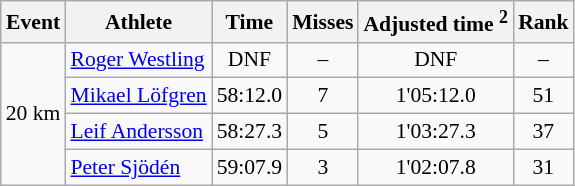<table class="wikitable" style="font-size:90%">
<tr>
<th>Event</th>
<th>Athlete</th>
<th>Time</th>
<th>Misses</th>
<th>Adjusted time <sup>2</sup></th>
<th>Rank</th>
</tr>
<tr>
<td rowspan="4">20 km</td>
<td><a href='#'>Roger Westling</a></td>
<td align="center">DNF</td>
<td align="center">–</td>
<td align="center">DNF</td>
<td align="center">–</td>
</tr>
<tr>
<td><a href='#'>Mikael Löfgren</a></td>
<td align="center">58:12.0</td>
<td align="center">7</td>
<td align="center">1'05:12.0</td>
<td align="center">51</td>
</tr>
<tr>
<td><a href='#'>Leif Andersson</a></td>
<td align="center">58:27.3</td>
<td align="center">5</td>
<td align="center">1'03:27.3</td>
<td align="center">37</td>
</tr>
<tr>
<td><a href='#'>Peter Sjödén</a></td>
<td align="center">59:07.9</td>
<td align="center">3</td>
<td align="center">1'02:07.8</td>
<td align="center">31</td>
</tr>
</table>
